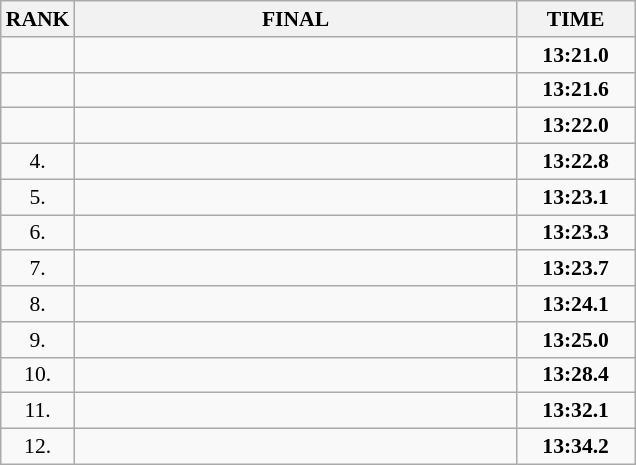<table class="wikitable" style="border-collapse: collapse; font-size: 90%;">
<tr>
<th>RANK</th>
<th style="width: 20em">FINAL</th>
<th style="width: 5em">TIME</th>
</tr>
<tr>
<td align="center"></td>
<td></td>
<td align="center"><strong>13:21.0</strong></td>
</tr>
<tr>
<td align="center"></td>
<td></td>
<td align="center"><strong>13:21.6 </strong></td>
</tr>
<tr>
<td align="center"></td>
<td></td>
<td align="center"><strong>13:22.0</strong></td>
</tr>
<tr>
<td align="center">4.</td>
<td></td>
<td align="center"><strong>13:22.8 </strong></td>
</tr>
<tr>
<td align="center">5.</td>
<td></td>
<td align="center"><strong>13:23.1 </strong></td>
</tr>
<tr>
<td align="center">6.</td>
<td></td>
<td align="center"><strong>13:23.3</strong></td>
</tr>
<tr>
<td align="center">7.</td>
<td></td>
<td align="center"><strong>13:23.7 </strong></td>
</tr>
<tr>
<td align="center">8.</td>
<td></td>
<td align="center"><strong>13:24.1</strong></td>
</tr>
<tr>
<td align="center">9.</td>
<td></td>
<td align="center"><strong>13:25.0 </strong></td>
</tr>
<tr>
<td align="center">10.</td>
<td></td>
<td align="center"><strong>13:28.4 </strong></td>
</tr>
<tr>
<td align="center">11.</td>
<td></td>
<td align="center"><strong>13:32.1</strong></td>
</tr>
<tr>
<td align="center">12.</td>
<td></td>
<td align="center"><strong>13:34.2</strong></td>
</tr>
</table>
